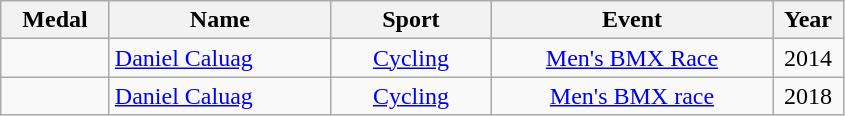<table class="wikitable"  style="font-size:100%;  text-align:center;">
<tr>
<th width="65">Medal</th>
<th width="140">Name</th>
<th width="100">Sport</th>
<th width="180">Event</th>
<th width="40">Year</th>
</tr>
<tr>
<td></td>
<td align=left><a href='#'>Daniel Caluag</a></td>
<td><a href='#'>Cycling</a></td>
<td><a href='#'>Men's BMX Race</a></td>
<td>2014</td>
</tr>
<tr>
<td></td>
<td align=left><a href='#'>Daniel Caluag</a></td>
<td><a href='#'>Cycling</a></td>
<td><a href='#'>Men's BMX race</a></td>
<td>2018</td>
</tr>
</table>
